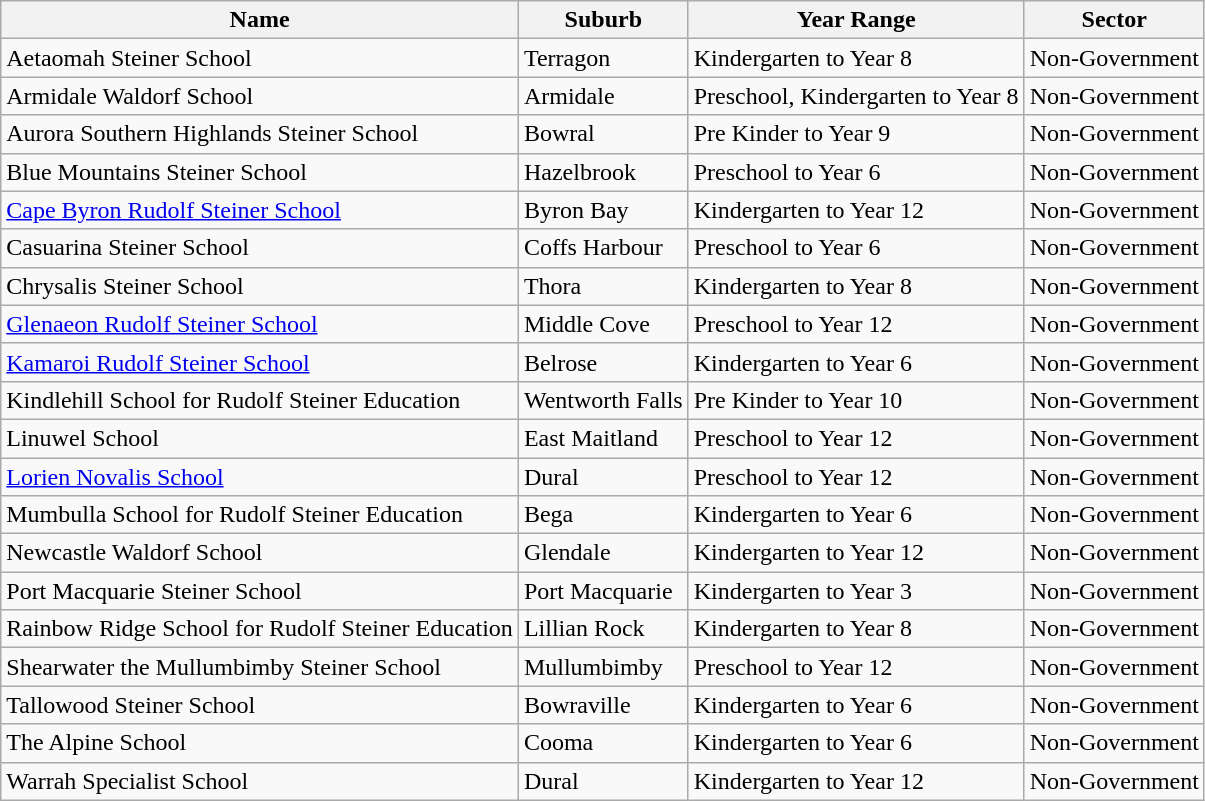<table class="wikitable sortable">
<tr>
<th>Name</th>
<th>Suburb</th>
<th>Year Range</th>
<th>Sector</th>
</tr>
<tr>
<td>Aetaomah Steiner School</td>
<td>Terragon</td>
<td>Kindergarten to Year 8</td>
<td>Non-Government</td>
</tr>
<tr>
<td>Armidale Waldorf School</td>
<td>Armidale</td>
<td>Preschool, Kindergarten to Year 8</td>
<td>Non-Government</td>
</tr>
<tr>
<td>Aurora Southern Highlands Steiner School</td>
<td>Bowral</td>
<td>Pre Kinder to Year 9</td>
<td>Non-Government</td>
</tr>
<tr>
<td>Blue Mountains Steiner School</td>
<td>Hazelbrook</td>
<td>Preschool to Year 6</td>
<td>Non-Government</td>
</tr>
<tr>
<td><a href='#'>Cape Byron Rudolf Steiner School</a></td>
<td>Byron Bay</td>
<td>Kindergarten to Year 12</td>
<td>Non-Government</td>
</tr>
<tr>
<td>Casuarina Steiner School</td>
<td>Coffs Harbour</td>
<td>Preschool to Year 6</td>
<td>Non-Government</td>
</tr>
<tr>
<td>Chrysalis Steiner School</td>
<td>Thora</td>
<td>Kindergarten to Year 8</td>
<td>Non-Government</td>
</tr>
<tr>
<td><a href='#'>Glenaeon Rudolf Steiner School</a></td>
<td>Middle Cove</td>
<td>Preschool to Year 12</td>
<td>Non-Government</td>
</tr>
<tr>
<td><a href='#'>Kamaroi Rudolf Steiner School</a></td>
<td>Belrose</td>
<td>Kindergarten to Year 6</td>
<td>Non-Government</td>
</tr>
<tr>
<td>Kindlehill School for Rudolf Steiner Education</td>
<td>Wentworth Falls</td>
<td>Pre Kinder to Year 10</td>
<td>Non-Government</td>
</tr>
<tr>
<td>Linuwel School</td>
<td>East Maitland</td>
<td>Preschool to Year 12</td>
<td>Non-Government</td>
</tr>
<tr>
<td><a href='#'>Lorien Novalis School</a></td>
<td>Dural</td>
<td>Preschool to Year 12</td>
<td>Non-Government</td>
</tr>
<tr>
<td>Mumbulla School for Rudolf Steiner Education</td>
<td>Bega</td>
<td>Kindergarten to Year 6</td>
<td>Non-Government</td>
</tr>
<tr>
<td>Newcastle Waldorf School</td>
<td>Glendale</td>
<td>Kindergarten to Year 12</td>
<td>Non-Government</td>
</tr>
<tr>
<td>Port Macquarie Steiner School</td>
<td>Port Macquarie</td>
<td>Kindergarten to Year 3</td>
<td>Non-Government</td>
</tr>
<tr>
<td>Rainbow Ridge School for Rudolf Steiner Education</td>
<td>Lillian Rock</td>
<td>Kindergarten to Year 8</td>
<td>Non-Government</td>
</tr>
<tr>
<td>Shearwater the Mullumbimby Steiner School</td>
<td>Mullumbimby</td>
<td>Preschool to Year 12</td>
<td>Non-Government</td>
</tr>
<tr>
<td>Tallowood Steiner School</td>
<td>Bowraville</td>
<td>Kindergarten to Year 6</td>
<td>Non-Government</td>
</tr>
<tr>
<td>The Alpine School</td>
<td>Cooma</td>
<td>Kindergarten to Year 6</td>
<td>Non-Government</td>
</tr>
<tr>
<td>Warrah Specialist School</td>
<td>Dural</td>
<td>Kindergarten to Year 12</td>
<td>Non-Government</td>
</tr>
</table>
